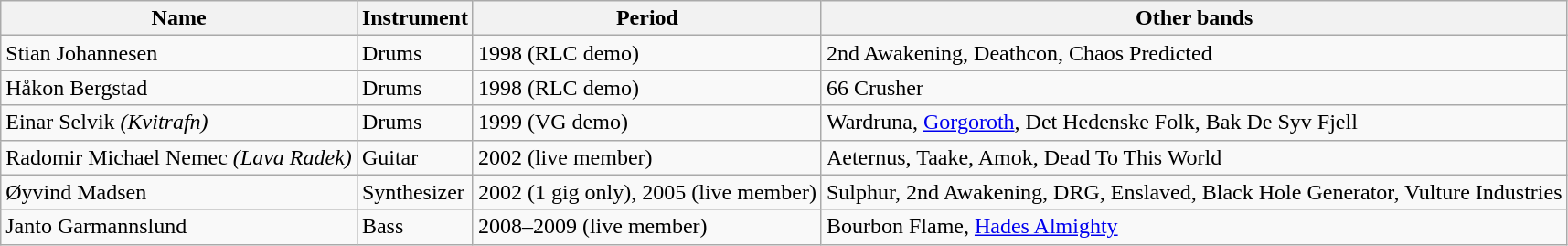<table class="wikitable">
<tr>
<th>Name</th>
<th>Instrument</th>
<th>Period</th>
<th>Other bands</th>
</tr>
<tr>
<td>Stian Johannesen</td>
<td>Drums</td>
<td>1998 (RLC demo)</td>
<td>2nd Awakening, Deathcon, Chaos Predicted</td>
</tr>
<tr>
<td>Håkon Bergstad</td>
<td>Drums</td>
<td>1998 (RLC demo)</td>
<td>66 Crusher</td>
</tr>
<tr>
<td>Einar Selvik <em>(Kvitrafn)</em></td>
<td>Drums</td>
<td>1999 (VG demo)</td>
<td>Wardruna, <a href='#'>Gorgoroth</a>, Det Hedenske Folk, Bak De Syv Fjell</td>
</tr>
<tr>
<td>Radomir Michael Nemec <em>(Lava Radek)</em></td>
<td>Guitar</td>
<td>2002 (live member)</td>
<td>Aeternus, Taake, Amok, Dead To This World</td>
</tr>
<tr>
<td>Øyvind Madsen</td>
<td>Synthesizer</td>
<td>2002 (1 gig only), 2005 (live member)</td>
<td>Sulphur, 2nd Awakening, DRG, Enslaved, Black Hole Generator, Vulture Industries</td>
</tr>
<tr>
<td>Janto Garmannslund</td>
<td>Bass</td>
<td>2008–2009 (live member)</td>
<td>Bourbon Flame, <a href='#'>Hades Almighty</a></td>
</tr>
</table>
